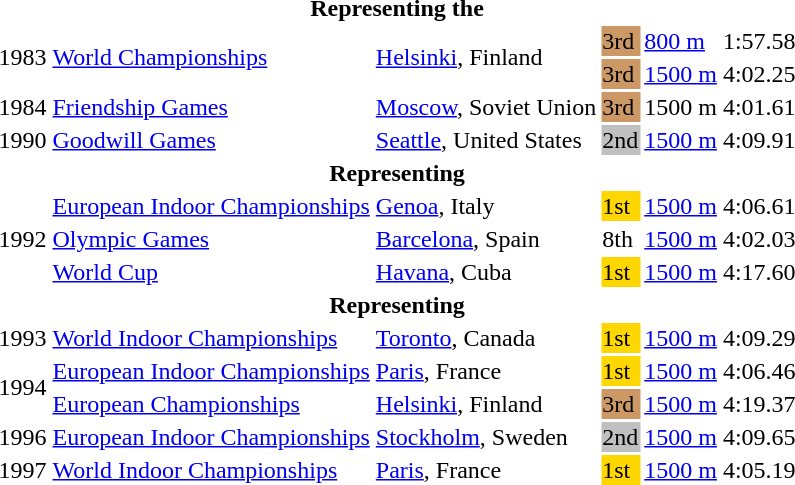<table>
<tr>
<th colspan="6">Representing the </th>
</tr>
<tr>
<td rowspan=2>1983</td>
<td rowspan=2><a href='#'>World Championships</a></td>
<td rowspan=2><a href='#'>Helsinki</a>, Finland</td>
<td bgcolor="cc9966">3rd</td>
<td><a href='#'>800 m</a></td>
<td>1:57.58</td>
</tr>
<tr>
<td bgcolor="cc9966">3rd</td>
<td><a href='#'>1500 m</a></td>
<td>4:02.25</td>
</tr>
<tr>
<td>1984</td>
<td><a href='#'>Friendship Games</a></td>
<td><a href='#'>Moscow</a>, Soviet Union</td>
<td bgcolor=cc9966>3rd</td>
<td>1500 m</td>
<td>4:01.61</td>
</tr>
<tr>
<td>1990</td>
<td><a href='#'>Goodwill Games</a></td>
<td><a href='#'>Seattle</a>, United States</td>
<td bgcolor="silver">2nd</td>
<td><a href='#'>1500 m</a></td>
<td>4:09.91</td>
</tr>
<tr>
<th colspan="6">Representing </th>
</tr>
<tr>
<td rowspan=3>1992</td>
<td><a href='#'>European Indoor Championships</a></td>
<td><a href='#'>Genoa</a>, Italy</td>
<td bgcolor="gold">1st</td>
<td><a href='#'>1500 m</a></td>
<td>4:06.61</td>
</tr>
<tr>
<td><a href='#'>Olympic Games</a></td>
<td><a href='#'>Barcelona</a>, Spain</td>
<td>8th</td>
<td><a href='#'>1500 m</a></td>
<td>4:02.03</td>
</tr>
<tr>
<td><a href='#'>World Cup</a></td>
<td><a href='#'>Havana</a>, Cuba</td>
<td bgcolor=gold>1st</td>
<td><a href='#'>1500 m</a></td>
<td>4:17.60</td>
</tr>
<tr>
<th colspan="6">Representing </th>
</tr>
<tr>
<td>1993</td>
<td><a href='#'>World Indoor Championships</a></td>
<td><a href='#'>Toronto</a>, Canada</td>
<td bgcolor="gold">1st</td>
<td><a href='#'>1500 m</a></td>
<td>4:09.29</td>
</tr>
<tr>
<td rowspan=2>1994</td>
<td><a href='#'>European Indoor Championships</a></td>
<td><a href='#'>Paris</a>, France</td>
<td bgcolor="gold">1st</td>
<td><a href='#'>1500 m</a></td>
<td>4:06.46</td>
</tr>
<tr>
<td><a href='#'>European Championships</a></td>
<td><a href='#'>Helsinki</a>, Finland</td>
<td bgcolor="cc9966">3rd</td>
<td><a href='#'>1500 m</a></td>
<td>4:19.37</td>
</tr>
<tr>
<td>1996</td>
<td><a href='#'>European Indoor Championships</a></td>
<td><a href='#'>Stockholm</a>, Sweden</td>
<td bgcolor="silver">2nd</td>
<td><a href='#'>1500 m</a></td>
<td>4:09.65</td>
</tr>
<tr>
<td>1997</td>
<td><a href='#'>World Indoor Championships</a></td>
<td><a href='#'>Paris</a>, France</td>
<td bgcolor="gold">1st</td>
<td><a href='#'>1500 m</a></td>
<td>4:05.19</td>
</tr>
</table>
